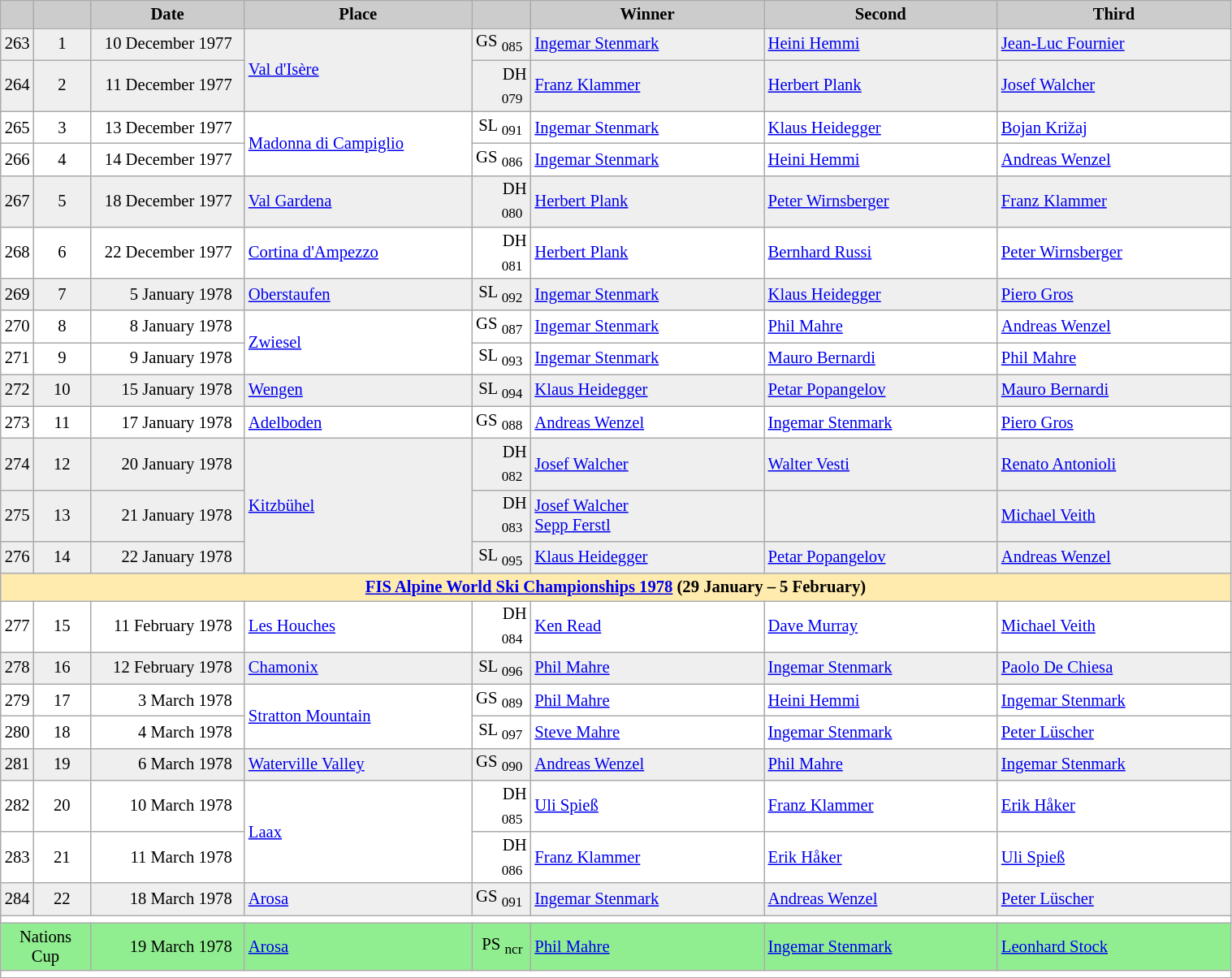<table class="wikitable plainrowheaders" style="background:#fff; font-size:86%; line-height:16px; border:grey solid 1px; border-collapse:collapse;">
<tr style="background:#ccc; text-align:center;">
<td align="center" width="13"></td>
<td align="center" width="40"></td>
<td align="center" width="120"><strong>Date</strong></td>
<td align="center" width="180"><strong>Place</strong></td>
<td align="center" width="42"></td>
<td align="center" width="185"><strong>Winner</strong></td>
<td align="center" width="185"><strong>Second</strong></td>
<td align="center" width="185"><strong>Third</strong></td>
</tr>
<tr bgcolor="#EFEFEF">
<td align=center>263</td>
<td align=center>1</td>
<td align=right>10 December 1977  </td>
<td rowspan=2> <a href='#'>Val d'Isère</a></td>
<td align=right>GS <sub>085</sub> </td>
<td> <a href='#'>Ingemar Stenmark</a></td>
<td> <a href='#'>Heini Hemmi</a></td>
<td> <a href='#'>Jean-Luc Fournier</a></td>
</tr>
<tr bgcolor="#EFEFEF">
<td align=center>264</td>
<td align=center>2</td>
<td align=right>11 December 1977  </td>
<td align=right>DH <sub>079</sub> </td>
<td> <a href='#'>Franz Klammer</a></td>
<td> <a href='#'>Herbert Plank</a></td>
<td> <a href='#'>Josef Walcher</a></td>
</tr>
<tr>
<td align=center>265</td>
<td align=center>3</td>
<td align=right>13 December 1977  </td>
<td rowspan=2> <a href='#'>Madonna di Campiglio</a></td>
<td align=right>SL <sub>091</sub> </td>
<td> <a href='#'>Ingemar Stenmark</a></td>
<td> <a href='#'>Klaus Heidegger</a></td>
<td> <a href='#'>Bojan Križaj</a></td>
</tr>
<tr>
<td align=center>266</td>
<td align=center>4</td>
<td align=right>14 December 1977  </td>
<td align=right>GS <sub>086</sub> </td>
<td> <a href='#'>Ingemar Stenmark</a></td>
<td> <a href='#'>Heini Hemmi</a></td>
<td> <a href='#'>Andreas Wenzel</a></td>
</tr>
<tr bgcolor="#EFEFEF">
<td align=center>267</td>
<td align=center>5</td>
<td align=right>18 December 1977  </td>
<td> <a href='#'>Val Gardena</a></td>
<td align=right>DH <sub>080</sub> </td>
<td> <a href='#'>Herbert Plank</a></td>
<td> <a href='#'>Peter Wirnsberger</a></td>
<td> <a href='#'>Franz Klammer</a></td>
</tr>
<tr>
<td align=center>268</td>
<td align=center>6</td>
<td align=right>22 December 1977  </td>
<td> <a href='#'>Cortina d'Ampezzo</a></td>
<td align=right>DH <sub>081</sub> </td>
<td> <a href='#'>Herbert Plank</a></td>
<td> <a href='#'>Bernhard Russi</a></td>
<td> <a href='#'>Peter Wirnsberger</a></td>
</tr>
<tr bgcolor="#EFEFEF">
<td align=center>269</td>
<td align=center>7</td>
<td align=right>5 January 1978  </td>
<td> <a href='#'>Oberstaufen</a></td>
<td align=right>SL <sub>092</sub> </td>
<td> <a href='#'>Ingemar Stenmark</a></td>
<td> <a href='#'>Klaus Heidegger</a></td>
<td> <a href='#'>Piero Gros</a></td>
</tr>
<tr>
<td align=center>270</td>
<td align=center>8</td>
<td align=right>8 January 1978  </td>
<td rowspan=2> <a href='#'>Zwiesel</a></td>
<td align=right>GS <sub>087</sub> </td>
<td> <a href='#'>Ingemar Stenmark</a></td>
<td> <a href='#'>Phil Mahre</a></td>
<td> <a href='#'>Andreas Wenzel</a></td>
</tr>
<tr>
<td align=center>271</td>
<td align=center>9</td>
<td align=right>9 January 1978  </td>
<td align=right>SL <sub>093</sub> </td>
<td> <a href='#'>Ingemar Stenmark</a></td>
<td> <a href='#'>Mauro Bernardi</a></td>
<td> <a href='#'>Phil Mahre</a></td>
</tr>
<tr bgcolor="#EFEFEF">
<td align=center>272</td>
<td align=center>10</td>
<td align=right>15 January 1978  </td>
<td> <a href='#'>Wengen</a></td>
<td align=right>SL <sub>094</sub> </td>
<td> <a href='#'>Klaus Heidegger</a></td>
<td> <a href='#'>Petar Popangelov</a></td>
<td> <a href='#'>Mauro Bernardi</a></td>
</tr>
<tr>
<td align=center>273</td>
<td align=center>11</td>
<td align=right>17 January 1978  </td>
<td> <a href='#'>Adelboden</a></td>
<td align=right>GS <sub>088</sub> </td>
<td> <a href='#'>Andreas Wenzel</a></td>
<td> <a href='#'>Ingemar Stenmark</a></td>
<td> <a href='#'>Piero Gros</a></td>
</tr>
<tr bgcolor="#EFEFEF">
<td align=center>274</td>
<td align=center>12</td>
<td align=right>20 January 1978  </td>
<td rowspan=3> <a href='#'>Kitzbühel</a></td>
<td align=right>DH <sub>082</sub> </td>
<td> <a href='#'>Josef Walcher</a></td>
<td> <a href='#'>Walter Vesti</a></td>
<td> <a href='#'>Renato Antonioli</a></td>
</tr>
<tr bgcolor="#EFEFEF">
<td align=center>275</td>
<td align=center>13</td>
<td align=right>21 January 1978  </td>
<td align=right>DH <sub>083</sub> </td>
<td> <a href='#'>Josef Walcher</a><br> <a href='#'>Sepp Ferstl</a></td>
<td></td>
<td> <a href='#'>Michael Veith</a></td>
</tr>
<tr bgcolor="#EFEFEF">
<td align=center>276</td>
<td align=center>14</td>
<td align=right>22 January 1978  </td>
<td align=right>SL <sub>095</sub> </td>
<td> <a href='#'>Klaus Heidegger</a></td>
<td> <a href='#'>Petar Popangelov</a></td>
<td> <a href='#'>Andreas Wenzel</a></td>
</tr>
<tr style="background:#FFEBAD">
<td colspan="8" style="text-align:center;"><strong><a href='#'>FIS Alpine World Ski Championships 1978</a> (29 January – 5 February)</strong></td>
</tr>
<tr align="left">
<td align=center>277</td>
<td align=center>15</td>
<td align=right>11 February 1978  </td>
<td> <a href='#'>Les Houches</a></td>
<td align=right>DH <sub>084</sub> </td>
<td> <a href='#'>Ken Read</a></td>
<td> <a href='#'>Dave Murray</a></td>
<td> <a href='#'>Michael Veith</a></td>
</tr>
<tr bgcolor="#EFEFEF">
<td align=center>278</td>
<td align=center>16</td>
<td align=right>12 February 1978  </td>
<td> <a href='#'>Chamonix</a></td>
<td align=right>SL <sub>096</sub> </td>
<td> <a href='#'>Phil Mahre</a></td>
<td> <a href='#'>Ingemar Stenmark</a></td>
<td> <a href='#'>Paolo De Chiesa</a></td>
</tr>
<tr>
<td align=center>279</td>
<td align=center>17</td>
<td align=right>3 March 1978  </td>
<td rowspan=2> <a href='#'>Stratton Mountain</a></td>
<td align=right>GS <sub>089</sub> </td>
<td> <a href='#'>Phil Mahre</a></td>
<td> <a href='#'>Heini Hemmi</a></td>
<td> <a href='#'>Ingemar Stenmark</a></td>
</tr>
<tr>
<td align=center>280</td>
<td align=center>18</td>
<td align=right>4 March 1978  </td>
<td align=right>SL <sub>097</sub> </td>
<td> <a href='#'>Steve Mahre</a></td>
<td> <a href='#'>Ingemar Stenmark</a></td>
<td> <a href='#'>Peter Lüscher</a></td>
</tr>
<tr bgcolor="#EFEFEF">
<td align=center>281</td>
<td align=center>19</td>
<td align=right>6 March 1978  </td>
<td> <a href='#'>Waterville Valley</a></td>
<td align=right>GS <sub>090</sub> </td>
<td> <a href='#'>Andreas Wenzel</a></td>
<td> <a href='#'>Phil Mahre</a></td>
<td> <a href='#'>Ingemar Stenmark</a></td>
</tr>
<tr>
<td align=center>282</td>
<td align=center>20</td>
<td align=right>10 March 1978  </td>
<td rowspan=2> <a href='#'>Laax</a></td>
<td align=right>DH <sub>085</sub> </td>
<td> <a href='#'>Uli Spieß</a></td>
<td> <a href='#'>Franz Klammer</a></td>
<td> <a href='#'>Erik Håker</a></td>
</tr>
<tr>
<td align=center>283</td>
<td align=center>21</td>
<td align=right>11 March 1978  </td>
<td align=right>DH <sub>086</sub> </td>
<td> <a href='#'>Franz Klammer</a></td>
<td> <a href='#'>Erik Håker</a></td>
<td> <a href='#'>Uli Spieß</a></td>
</tr>
<tr bgcolor="#EFEFEF">
<td align=center>284</td>
<td align=center>22</td>
<td align=right>18 March 1978  </td>
<td> <a href='#'>Arosa</a></td>
<td align=right>GS <sub>091</sub> </td>
<td> <a href='#'>Ingemar Stenmark</a></td>
<td> <a href='#'>Andreas Wenzel</a></td>
<td> <a href='#'>Peter Lüscher</a></td>
</tr>
<tr>
<td colspan=8></td>
</tr>
<tr bgcolor=#90EE90>
<td colspan=2 align=center>Nations Cup</td>
<td align=right>19 March 1978  </td>
<td> <a href='#'>Arosa</a></td>
<td align=right>PS <sub>ncr</sub> </td>
<td> <a href='#'>Phil Mahre</a></td>
<td> <a href='#'>Ingemar Stenmark</a></td>
<td> <a href='#'>Leonhard Stock</a></td>
</tr>
<tr>
<td colspan=8></td>
</tr>
</table>
